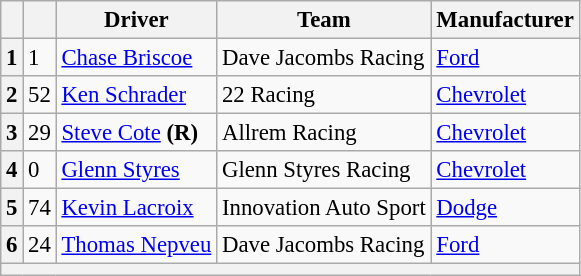<table class="wikitable" style="font-size: 95%;">
<tr>
<th></th>
<th></th>
<th>Driver</th>
<th>Team</th>
<th>Manufacturer</th>
</tr>
<tr>
<th>1</th>
<td>1</td>
<td><a href='#'>Chase Briscoe</a></td>
<td>Dave Jacombs Racing</td>
<td><a href='#'>Ford</a></td>
</tr>
<tr>
<th>2</th>
<td>52</td>
<td><a href='#'>Ken Schrader</a></td>
<td>22 Racing</td>
<td><a href='#'>Chevrolet</a></td>
</tr>
<tr>
<th>3</th>
<td>29</td>
<td><a href='#'>Steve Cote</a> <strong>(R)</strong></td>
<td>Allrem Racing</td>
<td><a href='#'>Chevrolet</a></td>
</tr>
<tr>
<th>4</th>
<td>0</td>
<td><a href='#'>Glenn Styres</a></td>
<td>Glenn Styres Racing</td>
<td><a href='#'>Chevrolet</a></td>
</tr>
<tr>
<th>5</th>
<td>74</td>
<td><a href='#'>Kevin Lacroix</a></td>
<td>Innovation Auto Sport</td>
<td><a href='#'>Dodge</a></td>
</tr>
<tr>
<th>6</th>
<td>24</td>
<td><a href='#'>Thomas Nepveu</a></td>
<td>Dave Jacombs Racing</td>
<td><a href='#'>Ford</a></td>
</tr>
<tr>
<th colspan="5"></th>
</tr>
</table>
